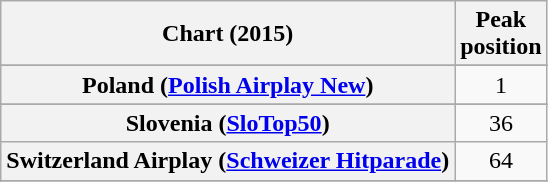<table class="wikitable sortable plainrowheaders" style="text-align:center">
<tr>
<th scope="col">Chart (2015)</th>
<th scope="col">Peak<br>position</th>
</tr>
<tr>
</tr>
<tr>
</tr>
<tr>
</tr>
<tr>
</tr>
<tr>
</tr>
<tr>
</tr>
<tr>
</tr>
<tr>
</tr>
<tr>
</tr>
<tr>
<th scope="row">Poland (<a href='#'>Polish Airplay New</a>)</th>
<td>1</td>
</tr>
<tr>
</tr>
<tr>
<th scope="row">Slovenia (<a href='#'>SloTop50</a>)</th>
<td>36</td>
</tr>
<tr>
<th scope="row">Switzerland Airplay (<a href='#'>Schweizer Hitparade</a>)</th>
<td>64</td>
</tr>
<tr>
</tr>
<tr>
</tr>
<tr>
</tr>
<tr>
</tr>
</table>
